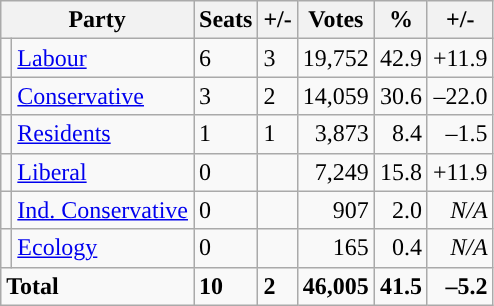<table class="wikitable sortable">
<tr>
<th colspan="2">Party</th>
<th>Seats</th>
<th>+/-</th>
<th>Votes</th>
<th>%</th>
<th>+/-</th>
</tr>
<tr>
<td style="background-color: "></td>
<td><a href='#'>Labour</a></td>
<td>6</td>
<td> 3</td>
<td style="text-align:right;">19,752</td>
<td style="text-align:right;">42.9</td>
<td style="text-align:right;">+11.9</td>
</tr>
<tr>
<td style="background-color: "></td>
<td><a href='#'>Conservative</a></td>
<td>3</td>
<td> 2</td>
<td style="text-align:right;">14,059</td>
<td style="text-align:right;">30.6</td>
<td style="text-align:right;">–22.0</td>
</tr>
<tr>
<td style="background-color: "></td>
<td><a href='#'>Residents</a></td>
<td>1</td>
<td> 1</td>
<td style="text-align:right;">3,873</td>
<td style="text-align:right;">8.4</td>
<td style="text-align:right;">–1.5</td>
</tr>
<tr>
<td style="background-color: "></td>
<td><a href='#'>Liberal</a></td>
<td>0</td>
<td></td>
<td style="text-align:right;">7,249</td>
<td style="text-align:right;">15.8</td>
<td style="text-align:right;">+11.9</td>
</tr>
<tr>
<td style="background-color: "></td>
<td><a href='#'>Ind. Conservative</a></td>
<td>0</td>
<td></td>
<td style="text-align:right;">907</td>
<td style="text-align:right;">2.0</td>
<td style="text-align:right;"><em>N/A</em></td>
</tr>
<tr>
<td style="background-color: "></td>
<td><a href='#'>Ecology</a></td>
<td>0</td>
<td></td>
<td style="text-align:right;">165</td>
<td style="text-align:right;">0.4</td>
<td style="text-align:right;"><em>N/A</em></td>
</tr>
<tr>
<td colspan="2"><strong>Total</strong></td>
<td><strong>10</strong></td>
<td> <strong>2</strong></td>
<td style="text-align:right;"><strong>46,005</strong></td>
<td style="text-align:right;"><strong>41.5</strong></td>
<td style="text-align:right;"><strong>–5.2</strong></td>
</tr>
</table>
